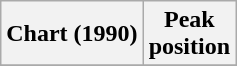<table class="wikitable">
<tr>
<th>Chart (1990)</th>
<th>Peak<br>position</th>
</tr>
<tr>
</tr>
</table>
